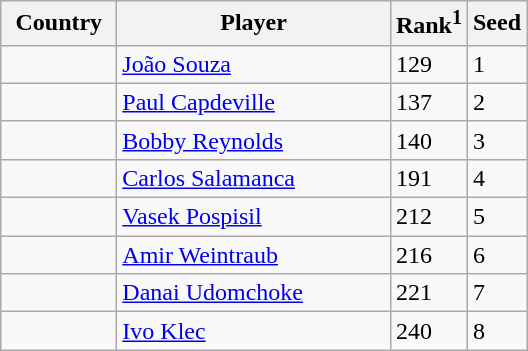<table class="sortable wikitable">
<tr>
<th width="70">Country</th>
<th width="175">Player</th>
<th>Rank<sup>1</sup></th>
<th>Seed</th>
</tr>
<tr>
<td></td>
<td><a href='#'>João Souza</a></td>
<td>129</td>
<td>1</td>
</tr>
<tr>
<td></td>
<td><a href='#'>Paul Capdeville</a></td>
<td>137</td>
<td>2</td>
</tr>
<tr>
<td></td>
<td><a href='#'>Bobby Reynolds</a></td>
<td>140</td>
<td>3</td>
</tr>
<tr>
<td></td>
<td><a href='#'>Carlos Salamanca</a></td>
<td>191</td>
<td>4</td>
</tr>
<tr>
<td></td>
<td><a href='#'>Vasek Pospisil</a></td>
<td>212</td>
<td>5</td>
</tr>
<tr>
<td></td>
<td><a href='#'>Amir Weintraub</a></td>
<td>216</td>
<td>6</td>
</tr>
<tr>
<td></td>
<td><a href='#'>Danai Udomchoke</a></td>
<td>221</td>
<td>7</td>
</tr>
<tr>
<td></td>
<td><a href='#'>Ivo Klec</a></td>
<td>240</td>
<td>8</td>
</tr>
</table>
